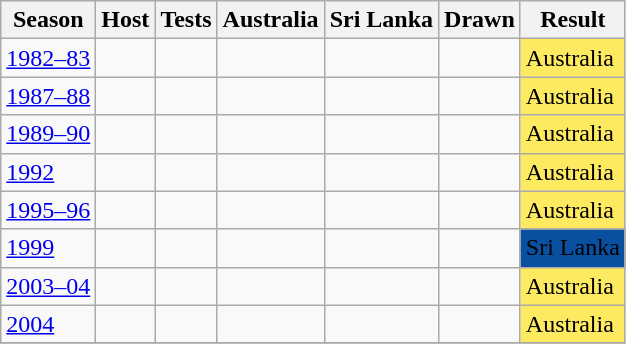<table class="wikitable sortable">
<tr>
<th scope="col">Season</th>
<th scope="col">Host</th>
<th scope="col">Tests</th>
<th scope="col">Australia</th>
<th scope="col">Sri Lanka</th>
<th scope="col">Drawn</th>
<th scope="col" class="unsortable">Result</th>
</tr>
<tr>
<td><a href='#'>1982–83</a></td>
<td></td>
<td></td>
<td></td>
<td></td>
<td></td>
<td bgcolor="#fdea60">Australia</td>
</tr>
<tr>
<td><a href='#'>1987–88</a></td>
<td></td>
<td></td>
<td></td>
<td></td>
<td></td>
<td bgcolor="#fdea60">Australia</td>
</tr>
<tr>
<td><a href='#'>1989–90</a></td>
<td></td>
<td></td>
<td></td>
<td></td>
<td></td>
<td bgcolor="#fdea60">Australia</td>
</tr>
<tr>
<td><a href='#'>1992</a></td>
<td></td>
<td></td>
<td></td>
<td></td>
<td></td>
<td bgcolor="#fdea60">Australia</td>
</tr>
<tr>
<td><a href='#'>1995–96</a></td>
<td></td>
<td></td>
<td></td>
<td></td>
<td></td>
<td bgcolor="#fdea60">Australia</td>
</tr>
<tr>
<td><a href='#'>1999</a></td>
<td></td>
<td></td>
<td></td>
<td></td>
<td></td>
<td bgcolor="#0a50a1">Sri Lanka</td>
</tr>
<tr>
<td><a href='#'>2003–04</a></td>
<td></td>
<td></td>
<td></td>
<td></td>
<td></td>
<td bgcolor="#fdea60">Australia</td>
</tr>
<tr>
<td><a href='#'>2004</a></td>
<td></td>
<td></td>
<td></td>
<td></td>
<td></td>
<td bgcolor="#fdea60">Australia</td>
</tr>
<tr>
</tr>
</table>
